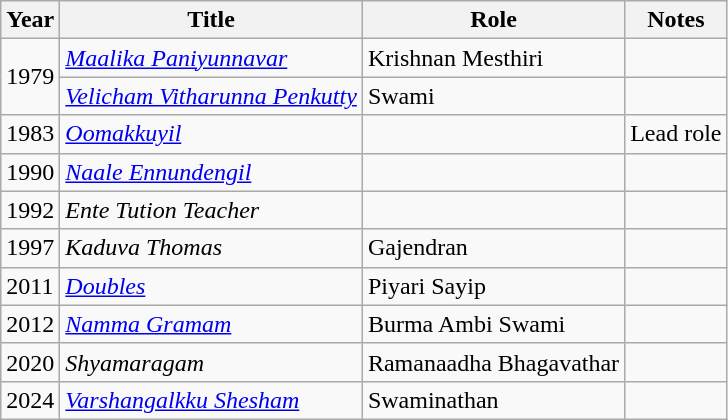<table class="wikitable sortable">
<tr>
<th scope="col">Year</th>
<th scope="col">Title</th>
<th scope="col">Role</th>
<th class="unsortable" scope="col">Notes</th>
</tr>
<tr>
<td rowspan="2">1979</td>
<td><em><a href='#'>Maalika Paniyunnavar</a></em></td>
<td>Krishnan Mesthiri</td>
<td></td>
</tr>
<tr>
<td><em><a href='#'>Velicham Vitharunna Penkutty</a></em></td>
<td>Swami</td>
<td></td>
</tr>
<tr>
<td>1983</td>
<td><em><a href='#'>Oomakkuyil</a></em></td>
<td></td>
<td>Lead role</td>
</tr>
<tr>
<td>1990</td>
<td><em><a href='#'>Naale Ennundengil</a></em></td>
<td></td>
<td></td>
</tr>
<tr>
<td>1992</td>
<td><em>Ente Tution Teacher</em></td>
<td></td>
<td></td>
</tr>
<tr>
<td>1997</td>
<td><em>Kaduva Thomas</em></td>
<td>Gajendran</td>
<td></td>
</tr>
<tr>
<td>2011</td>
<td><em><a href='#'>Doubles</a></em></td>
<td>Piyari Sayip</td>
<td></td>
</tr>
<tr>
<td>2012</td>
<td><em><a href='#'>Namma Gramam</a></em></td>
<td>Burma Ambi Swami</td>
<td></td>
</tr>
<tr>
<td>2020</td>
<td><em>Shyamaragam</em></td>
<td>Ramanaadha Bhagavathar</td>
<td></td>
</tr>
<tr>
<td>2024</td>
<td><em><a href='#'>Varshangalkku Shesham</a></em></td>
<td>Swaminathan</td>
<td></td>
</tr>
</table>
